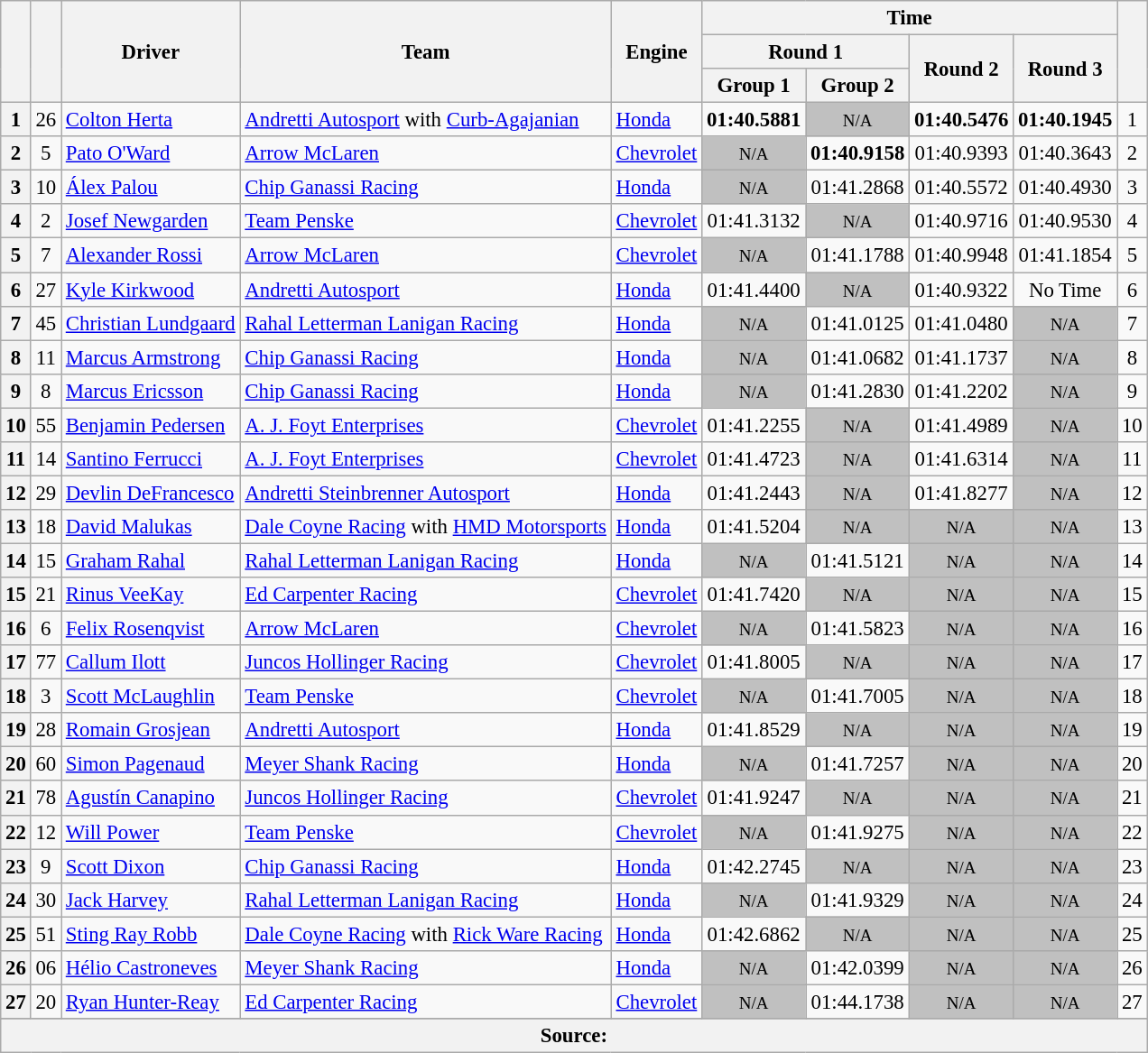<table class="wikitable sortable" style="font-size: 95%;">
<tr>
<th rowspan="3"></th>
<th rowspan="3"></th>
<th rowspan="3">Driver</th>
<th rowspan="3">Team</th>
<th rowspan="3">Engine</th>
<th colspan="4">Time</th>
<th rowspan="3"></th>
</tr>
<tr>
<th scope="col" colspan="2">Round 1</th>
<th scope="col" rowspan="2">Round 2</th>
<th scope="col" rowspan="2">Round 3</th>
</tr>
<tr>
<th scope="col">Group 1</th>
<th scope="col">Group 2</th>
</tr>
<tr>
<th>1</th>
<td align="center">26</td>
<td> <a href='#'>Colton Herta</a></td>
<td><a href='#'>Andretti Autosport</a> with <a href='#'>Curb-Agajanian</a></td>
<td><a href='#'>Honda</a></td>
<td align="center"><strong>01:40.5881</strong></td>
<td style="background: silver" align="center" data-sort-value="2"><small>N/A</small></td>
<td align="center"><strong>01:40.5476</strong></td>
<td align="center"><strong>01:40.1945</strong></td>
<td align="center">1</td>
</tr>
<tr>
<th>2</th>
<td align="center">5</td>
<td> <a href='#'>Pato O'Ward</a></td>
<td><a href='#'>Arrow McLaren</a></td>
<td><a href='#'>Chevrolet</a></td>
<td style="background: silver" align="center" data-sort-value="3"><small>N/A</small></td>
<td align="center"><strong>01:40.9158</strong></td>
<td align="center">01:40.9393</td>
<td align="center">01:40.3643</td>
<td align="center">2</td>
</tr>
<tr>
<th>3</th>
<td align="center">10</td>
<td> <a href='#'>Álex Palou</a> <strong></strong></td>
<td><a href='#'>Chip Ganassi Racing</a></td>
<td><a href='#'>Honda</a></td>
<td style="background: silver" align="center" data-sort-value="4"><small>N/A</small></td>
<td align="center">01:41.2868</td>
<td align="center">01:40.5572</td>
<td align="center">01:40.4930</td>
<td align="center">3</td>
</tr>
<tr>
<th>4</th>
<td align="center">2</td>
<td> <a href='#'>Josef Newgarden</a> <strong></strong></td>
<td><a href='#'>Team Penske</a></td>
<td><a href='#'>Chevrolet</a></td>
<td align="center">01:41.3132</td>
<td style="background: silver" align="center" data-sort-value="5"><small>N/A</small></td>
<td align="center">01:40.9716</td>
<td align="center">01:40.9530</td>
<td align="center">4</td>
</tr>
<tr>
<th>5</th>
<td align="center">7</td>
<td> <a href='#'>Alexander Rossi</a> <strong></strong></td>
<td><a href='#'>Arrow McLaren</a></td>
<td><a href='#'>Chevrolet</a></td>
<td style="background: silver" align="center" data-sort-value="6"><small>N/A</small></td>
<td align="center">01:41.1788</td>
<td align="center">01:40.9948</td>
<td align="center">01:41.1854</td>
<td align="center">5</td>
</tr>
<tr>
<th>6</th>
<td align="center">27</td>
<td> <a href='#'>Kyle Kirkwood</a></td>
<td><a href='#'>Andretti Autosport</a></td>
<td><a href='#'>Honda</a></td>
<td align="center">01:41.4400</td>
<td style="background: silver" align="center" data-sort-value="7"><small>N/A</small></td>
<td align="center">01:40.9322</td>
<td align="center">No Time</td>
<td align="center">6</td>
</tr>
<tr>
<th>7</th>
<td align="center">45</td>
<td> <a href='#'>Christian Lundgaard</a></td>
<td><a href='#'>Rahal Letterman Lanigan Racing</a></td>
<td><a href='#'>Honda</a></td>
<td style="background: silver" align="center" data-sort-value="8"><small>N/A</small></td>
<td align="center">01:41.0125</td>
<td align="center">01:41.0480</td>
<td style="background: silver" align="center" data-sort-value="8"><small>N/A</small></td>
<td align="center">7</td>
</tr>
<tr>
<th>8</th>
<td align="center">11</td>
<td> <a href='#'>Marcus Armstrong</a> <strong></strong></td>
<td><a href='#'>Chip Ganassi Racing</a></td>
<td><a href='#'>Honda</a></td>
<td style="background: silver" align="center" data-sort-value="9"><small>N/A</small></td>
<td align="center">01:41.0682</td>
<td align="center">01:41.1737</td>
<td style="background: silver" align="center" data-sort-value="9"><small>N/A</small></td>
<td align="center">8</td>
</tr>
<tr>
<th>9</th>
<td align="center">8</td>
<td> <a href='#'>Marcus Ericsson</a></td>
<td><a href='#'>Chip Ganassi Racing</a></td>
<td><a href='#'>Honda</a></td>
<td style="background: silver" align="center" data-sort-value="10"><small>N/A</small></td>
<td align="center">01:41.2830</td>
<td align="center">01:41.2202</td>
<td style="background: silver" align="center" data-sort-value="10"><small>N/A</small></td>
<td align="center">9</td>
</tr>
<tr>
<th>10</th>
<td align="center">55</td>
<td> <a href='#'>Benjamin Pedersen</a> <strong></strong></td>
<td><a href='#'>A. J. Foyt Enterprises</a></td>
<td><a href='#'>Chevrolet</a></td>
<td align="center">01:41.2255</td>
<td style="background: silver" align="center" data-sort-value="11"><small>N/A</small></td>
<td align="center">01:41.4989</td>
<td style="background: silver" align="center" data-sort-value="11"><small>N/A</small></td>
<td align="center">10</td>
</tr>
<tr>
<th>11</th>
<td align="center">14</td>
<td> <a href='#'>Santino Ferrucci</a></td>
<td><a href='#'>A. J. Foyt Enterprises</a></td>
<td><a href='#'>Chevrolet</a></td>
<td align="center">01:41.4723</td>
<td style="background: silver" align="center" data-sort-value="12"><small>N/A</small></td>
<td align="center">01:41.6314</td>
<td style="background: silver" align="center" data-sort-value="12"><small>N/A</small></td>
<td align="center">11</td>
</tr>
<tr>
<th>12</th>
<td align="center">29</td>
<td> <a href='#'>Devlin DeFrancesco</a></td>
<td><a href='#'>Andretti Steinbrenner Autosport</a></td>
<td><a href='#'>Honda</a></td>
<td align="center">01:41.2443</td>
<td style="background: silver" align="center" data-sort-value="13"><small>N/A</small></td>
<td align="center">01:41.8277</td>
<td style="background: silver" align="center" data-sort-value="13"><small>N/A</small></td>
<td align="center">12</td>
</tr>
<tr>
<th>13</th>
<td align="center">18</td>
<td> <a href='#'>David Malukas</a></td>
<td><a href='#'>Dale Coyne Racing</a> with <a href='#'>HMD Motorsports</a></td>
<td><a href='#'>Honda</a></td>
<td align="center">01:41.5204</td>
<td style="background: silver" align="center" data-sort-value="14"><small>N/A</small></td>
<td style="background: silver" align="center" data-sort-value="14"><small>N/A</small></td>
<td style="background: silver" align="center" data-sort-value="14"><small>N/A</small></td>
<td align="center">13</td>
</tr>
<tr>
<th>14</th>
<td align="center">15</td>
<td> <a href='#'>Graham Rahal</a></td>
<td><a href='#'>Rahal Letterman Lanigan Racing</a></td>
<td><a href='#'>Honda</a></td>
<td style="background: silver" align="center" data-sort-value="15"><small>N/A</small></td>
<td align="center">01:41.5121</td>
<td style="background: silver" align="center" data-sort-value="15"><small>N/A</small></td>
<td style="background: silver" align="center" data-sort-value="15"><small>N/A</small></td>
<td align="center">14</td>
</tr>
<tr>
<th>15</th>
<td align="center">21</td>
<td> <a href='#'>Rinus VeeKay</a></td>
<td><a href='#'>Ed Carpenter Racing</a></td>
<td><a href='#'>Chevrolet</a></td>
<td align="center">01:41.7420</td>
<td style="background: silver" align="center" data-sort-value="16"><small>N/A</small></td>
<td style="background: silver" align="center" data-sort-value="16"><small>N/A</small></td>
<td style="background: silver" align="center" data-sort-value="16"><small>N/A</small></td>
<td align="center">15</td>
</tr>
<tr>
<th>16</th>
<td align="center">6</td>
<td> <a href='#'>Felix Rosenqvist</a> <strong></strong></td>
<td><a href='#'>Arrow McLaren</a></td>
<td><a href='#'>Chevrolet</a></td>
<td style="background: silver" align="center" data-sort-value="17"><small>N/A</small></td>
<td align="center">01:41.5823</td>
<td style="background: silver" align="center" data-sort-value="17"><small>N/A</small></td>
<td style="background: silver" align="center" data-sort-value="17"><small>N/A</small></td>
<td align="center">16</td>
</tr>
<tr>
<th>17</th>
<td align="center">77</td>
<td> <a href='#'>Callum Ilott</a></td>
<td><a href='#'>Juncos Hollinger Racing</a></td>
<td><a href='#'>Chevrolet</a></td>
<td align="center">01:41.8005</td>
<td style="background: silver" align="center" data-sort-value="18"><small>N/A</small></td>
<td style="background: silver" align="center" data-sort-value="18"><small>N/A</small></td>
<td style="background: silver" align="center" data-sort-value="18"><small>N/A</small></td>
<td align="center">17</td>
</tr>
<tr>
<th>18</th>
<td align="center">3</td>
<td> <a href='#'>Scott McLaughlin</a></td>
<td><a href='#'>Team Penske</a></td>
<td><a href='#'>Chevrolet</a></td>
<td style="background: silver" align="center" data-sort-value="19"><small>N/A</small></td>
<td align="center">01:41.7005</td>
<td style="background: silver" align="center" data-sort-value="19"><small>N/A</small></td>
<td style="background: silver" align="center" data-sort-value="19"><small>N/A</small></td>
<td align="center">18</td>
</tr>
<tr>
<th>19</th>
<td align="center">28</td>
<td> <a href='#'>Romain Grosjean</a></td>
<td><a href='#'>Andretti Autosport</a></td>
<td><a href='#'>Honda</a></td>
<td align="center">01:41.8529</td>
<td style="background: silver" align="center" data-sort-value="20"><small>N/A</small></td>
<td style="background: silver" align="center" data-sort-value="20"><small>N/A</small></td>
<td style="background: silver" align="center" data-sort-value="20"><small>N/A</small></td>
<td align="center">19</td>
</tr>
<tr>
<th>20</th>
<td align="center">60</td>
<td> <a href='#'>Simon Pagenaud</a></td>
<td><a href='#'>Meyer Shank Racing</a></td>
<td><a href='#'>Honda</a></td>
<td style="background: silver" align="center" data-sort-value="21"><small>N/A</small></td>
<td align="center">01:41.7257</td>
<td style="background: silver" align="center" data-sort-value="21"><small>N/A</small></td>
<td style="background: silver" align="center" data-sort-value="21"><small>N/A</small></td>
<td align="center">20</td>
</tr>
<tr>
<th>21</th>
<td align="center">78</td>
<td> <a href='#'>Agustín Canapino</a> <strong></strong></td>
<td><a href='#'>Juncos Hollinger Racing</a></td>
<td><a href='#'>Chevrolet</a></td>
<td align="center">01:41.9247</td>
<td style="background: silver" align="center" data-sort-value="22"><small>N/A</small></td>
<td style="background: silver" align="center" data-sort-value="22"><small>N/A</small></td>
<td style="background: silver" align="center" data-sort-value="22"><small>N/A</small></td>
<td align="center">21</td>
</tr>
<tr>
<th>22</th>
<td align="center">12</td>
<td> <a href='#'>Will Power</a> <strong></strong></td>
<td><a href='#'>Team Penske</a></td>
<td><a href='#'>Chevrolet</a></td>
<td style="background: silver" align="center" data-sort-value="23"><small>N/A</small></td>
<td align="center">01:41.9275</td>
<td style="background: silver" align="center" data-sort-value="23"><small>N/A</small></td>
<td style="background: silver" align="center" data-sort-value="23"><small>N/A</small></td>
<td align="center">22</td>
</tr>
<tr>
<th>23</th>
<td align="center">9</td>
<td> <a href='#'>Scott Dixon</a> <strong></strong></td>
<td><a href='#'>Chip Ganassi Racing</a></td>
<td><a href='#'>Honda</a></td>
<td align="center">01:42.2745</td>
<td style="background: silver" align="center" data-sort-value="24"><small>N/A</small></td>
<td style="background: silver" align="center" data-sort-value="24"><small>N/A</small></td>
<td style="background: silver" align="center" data-sort-value="24"><small>N/A</small></td>
<td align="center">23</td>
</tr>
<tr>
<th>24</th>
<td align="center">30</td>
<td> <a href='#'>Jack Harvey</a></td>
<td><a href='#'>Rahal Letterman Lanigan Racing</a></td>
<td><a href='#'>Honda</a></td>
<td style="background: silver" align="center" data-sort-value="25"><small>N/A</small></td>
<td align="center">01:41.9329</td>
<td style="background: silver" align="center" data-sort-value="25"><small>N/A</small></td>
<td style="background: silver" align="center" data-sort-value="25"><small>N/A</small></td>
<td align="center">24</td>
</tr>
<tr>
<th>25</th>
<td align="center">51</td>
<td> <a href='#'>Sting Ray Robb</a> <strong></strong></td>
<td><a href='#'>Dale Coyne Racing</a> with <a href='#'>Rick Ware Racing</a></td>
<td><a href='#'>Honda</a></td>
<td align="center">01:42.6862</td>
<td style="background: silver" align="center" data-sort-value="26"><small>N/A</small></td>
<td style="background: silver" align="center" data-sort-value="26"><small>N/A</small></td>
<td style="background: silver" align="center" data-sort-value="26"><small>N/A</small></td>
<td align="center">25</td>
</tr>
<tr>
<th>26</th>
<td align="center">06</td>
<td> <a href='#'>Hélio Castroneves</a></td>
<td><a href='#'>Meyer Shank Racing</a></td>
<td><a href='#'>Honda</a></td>
<td style="background: silver" align="center" data-sort-value="27"><small>N/A</small></td>
<td align="center">01:42.0399</td>
<td style="background: silver" align="center" data-sort-value="27"><small>N/A</small></td>
<td style="background: silver" align="center" data-sort-value="27"><small>N/A</small></td>
<td align="center">26</td>
</tr>
<tr>
<th>27</th>
<td align="center">20</td>
<td> <a href='#'>Ryan Hunter-Reay</a></td>
<td><a href='#'>Ed Carpenter Racing</a></td>
<td><a href='#'>Chevrolet</a></td>
<td style="background: silver" align="center" data-sort-value="28"><small>N/A</small></td>
<td align="center">01:44.1738</td>
<td style="background: silver" align="center" data-sort-value="28"><small>N/A</small></td>
<td style="background: silver" align="center" data-sort-value="28"><small>N/A</small></td>
<td align="center">27</td>
</tr>
<tr>
</tr>
<tr class="sortbottom">
<th colspan="10">Source:</th>
</tr>
</table>
